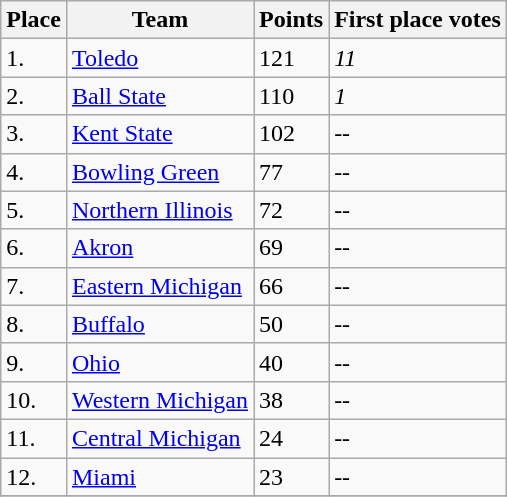<table class="wikitable">
<tr>
<th>Place</th>
<th>Team</th>
<th>Points</th>
<th>First place votes</th>
</tr>
<tr>
<td>1.</td>
<td ! style=><a href='#'><span>Toledo</span></a></td>
<td>121</td>
<td><em>11</em></td>
</tr>
<tr>
<td>2.</td>
<td ! style=><a href='#'><span>Ball State</span></a></td>
<td>110</td>
<td><em>1</em></td>
</tr>
<tr>
<td>3.</td>
<td ! style=><a href='#'><span>Kent State</span></a></td>
<td>102</td>
<td>--</td>
</tr>
<tr>
<td>4.</td>
<td ! style=><a href='#'><span>Bowling Green</span></a></td>
<td>77</td>
<td>--</td>
</tr>
<tr>
<td>5.</td>
<td ! style=><a href='#'><span>Northern Illinois</span></a></td>
<td>72</td>
<td>--</td>
</tr>
<tr>
<td>6.</td>
<td ! style=><a href='#'><span>Akron</span></a></td>
<td>69</td>
<td>--</td>
</tr>
<tr>
<td>7.</td>
<td ! style=><a href='#'><span>Eastern Michigan</span></a></td>
<td>66</td>
<td>--</td>
</tr>
<tr>
<td>8.</td>
<td ! style=><a href='#'><span>Buffalo</span></a></td>
<td>50</td>
<td>--</td>
</tr>
<tr>
<td>9.</td>
<td ! style=><a href='#'><span>Ohio</span></a></td>
<td>40</td>
<td>--</td>
</tr>
<tr>
<td>10.</td>
<td ! style=><a href='#'><span>Western Michigan</span></a></td>
<td>38</td>
<td>--</td>
</tr>
<tr>
<td>11.</td>
<td ! style=><a href='#'><span>Central Michigan</span></a></td>
<td>24</td>
<td>--</td>
</tr>
<tr>
<td>12.</td>
<td ! style=><a href='#'><span>Miami</span></a></td>
<td>23</td>
<td>--</td>
</tr>
<tr>
</tr>
</table>
